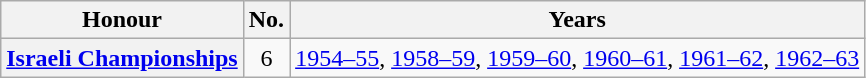<table class="wikitable plainrowheaders">
<tr>
<th scope=col>Honour</th>
<th scope=col>No.</th>
<th scope=col>Years</th>
</tr>
<tr>
<th scope=row><a href='#'>Israeli Championships</a></th>
<td align=center>6</td>
<td><a href='#'>1954–55</a>, <a href='#'>1958–59</a>, <a href='#'>1959–60</a>, <a href='#'>1960–61</a>, <a href='#'>1961–62</a>, <a href='#'>1962–63</a></td>
</tr>
</table>
